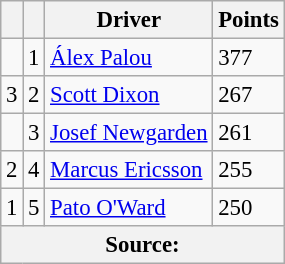<table class="wikitable" style="font-size: 95%;">
<tr>
<th scope="col"></th>
<th scope="col"></th>
<th scope="col">Driver</th>
<th scope="col">Points</th>
</tr>
<tr>
<td align="left"></td>
<td align="center">1</td>
<td> <a href='#'>Álex Palou</a></td>
<td align="left">377</td>
</tr>
<tr>
<td align="left"> 3</td>
<td align="center">2</td>
<td> <a href='#'>Scott Dixon</a></td>
<td align="left">267</td>
</tr>
<tr>
<td align="left"></td>
<td align="center">3</td>
<td> <a href='#'>Josef Newgarden</a></td>
<td align="left">261</td>
</tr>
<tr>
<td align="left"> 2</td>
<td align="center">4</td>
<td> <a href='#'>Marcus Ericsson</a></td>
<td align="left">255</td>
</tr>
<tr>
<td align="left"> 1</td>
<td align="center">5</td>
<td> <a href='#'>Pato O'Ward</a></td>
<td align="left">250</td>
</tr>
<tr>
<th colspan=4>Source:</th>
</tr>
</table>
